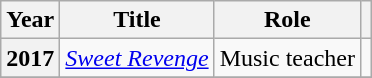<table class="wikitable  plainrowheaders">
<tr>
<th scope="col">Year</th>
<th scope="col">Title</th>
<th scope="col">Role</th>
<th scope="col" class="unsortable"></th>
</tr>
<tr>
<th scope="row">2017</th>
<td><em><a href='#'>Sweet Revenge</a></em></td>
<td>Music teacher</td>
<td></td>
</tr>
<tr>
</tr>
</table>
